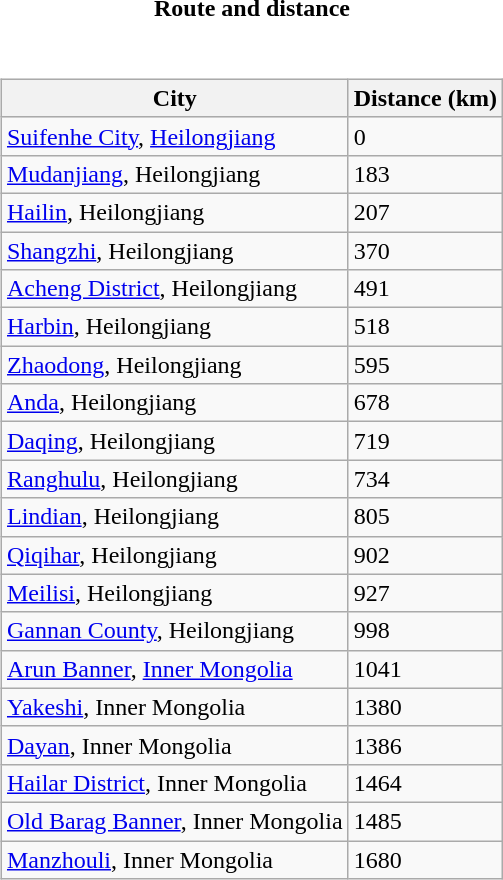<table style="font-size:100%;">
<tr>
<td style="width:33%; text-align:center;"><strong>Route and distance</strong></td>
</tr>
<tr valign="top">
<td><br><table class="wikitable sortable" style="margin-left:auto;margin-right:auto">
<tr style="background:#ececec;">
<th>City</th>
<th>Distance (km)</th>
</tr>
<tr>
<td><a href='#'>Suifenhe City</a>, <a href='#'>Heilongjiang</a></td>
<td>0</td>
</tr>
<tr>
<td><a href='#'>Mudanjiang</a>, Heilongjiang</td>
<td>183</td>
</tr>
<tr>
<td><a href='#'>Hailin</a>, Heilongjiang</td>
<td>207</td>
</tr>
<tr>
<td><a href='#'>Shangzhi</a>, Heilongjiang</td>
<td>370</td>
</tr>
<tr>
<td><a href='#'>Acheng District</a>, Heilongjiang</td>
<td>491</td>
</tr>
<tr>
<td><a href='#'>Harbin</a>, Heilongjiang</td>
<td>518</td>
</tr>
<tr>
<td><a href='#'>Zhaodong</a>, Heilongjiang</td>
<td>595</td>
</tr>
<tr>
<td><a href='#'>Anda</a>, Heilongjiang</td>
<td>678</td>
</tr>
<tr>
<td><a href='#'>Daqing</a>, Heilongjiang</td>
<td>719</td>
</tr>
<tr>
<td><a href='#'>Ranghulu</a>, Heilongjiang</td>
<td>734</td>
</tr>
<tr>
<td><a href='#'>Lindian</a>, Heilongjiang</td>
<td>805</td>
</tr>
<tr>
<td><a href='#'>Qiqihar</a>, Heilongjiang</td>
<td>902</td>
</tr>
<tr>
<td><a href='#'>Meilisi</a>, Heilongjiang</td>
<td>927</td>
</tr>
<tr>
<td><a href='#'>Gannan County</a>, Heilongjiang</td>
<td>998</td>
</tr>
<tr>
<td><a href='#'>Arun Banner</a>, <a href='#'>Inner Mongolia</a></td>
<td>1041</td>
</tr>
<tr>
<td><a href='#'>Yakeshi</a>, Inner Mongolia</td>
<td>1380</td>
</tr>
<tr>
<td><a href='#'>Dayan</a>, Inner Mongolia</td>
<td>1386</td>
</tr>
<tr>
<td><a href='#'>Hailar District</a>, Inner Mongolia</td>
<td>1464</td>
</tr>
<tr>
<td><a href='#'>Old Barag Banner</a>, Inner Mongolia</td>
<td>1485</td>
</tr>
<tr>
<td><a href='#'>Manzhouli</a>, Inner Mongolia</td>
<td>1680</td>
</tr>
</table>
</td>
</tr>
</table>
